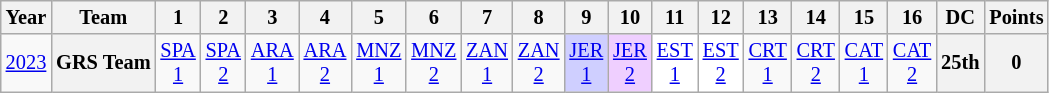<table class="wikitable" style="text-align:center; font-size:85%">
<tr>
<th>Year</th>
<th>Team</th>
<th>1</th>
<th>2</th>
<th>3</th>
<th>4</th>
<th>5</th>
<th>6</th>
<th>7</th>
<th>8</th>
<th>9</th>
<th>10</th>
<th>11</th>
<th>12</th>
<th>13</th>
<th>14</th>
<th>15</th>
<th>16</th>
<th>DC</th>
<th>Points</th>
</tr>
<tr>
<td><a href='#'>2023</a></td>
<th nowrap>GRS Team</th>
<td><a href='#'>SPA<br>1</a><br></td>
<td><a href='#'>SPA<br>2</a><br></td>
<td><a href='#'>ARA<br>1</a><br></td>
<td><a href='#'>ARA<br>2</a><br></td>
<td><a href='#'>MNZ<br>1</a><br></td>
<td><a href='#'>MNZ<br>2</a><br></td>
<td><a href='#'>ZAN<br>1</a><br></td>
<td><a href='#'>ZAN<br>2</a><br></td>
<td style="background:#CFCFFF"><a href='#'>JER<br>1</a><br></td>
<td style="background:#EFCFFF"><a href='#'>JER<br>2</a><br></td>
<td style="background:#FFFFFF"><a href='#'>EST<br>1</a><br></td>
<td style="background:#FFFFFF"><a href='#'>EST<br>2</a><br></td>
<td><a href='#'>CRT<br>1</a></td>
<td><a href='#'>CRT<br>2</a></td>
<td><a href='#'>CAT<br>1</a></td>
<td><a href='#'>CAT<br>2</a></td>
<th>25th</th>
<th>0</th>
</tr>
</table>
